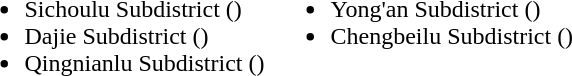<table>
<tr>
<td valign="top"><br><ul><li>Sichoulu Subdistrict ()</li><li>Dajie Subdistrict ()</li><li>Qingnianlu Subdistrict ()</li></ul></td>
<td valign="top"><br><ul><li>Yong'an Subdistrict ()</li><li>Chengbeilu Subdistrict ()</li></ul></td>
</tr>
</table>
